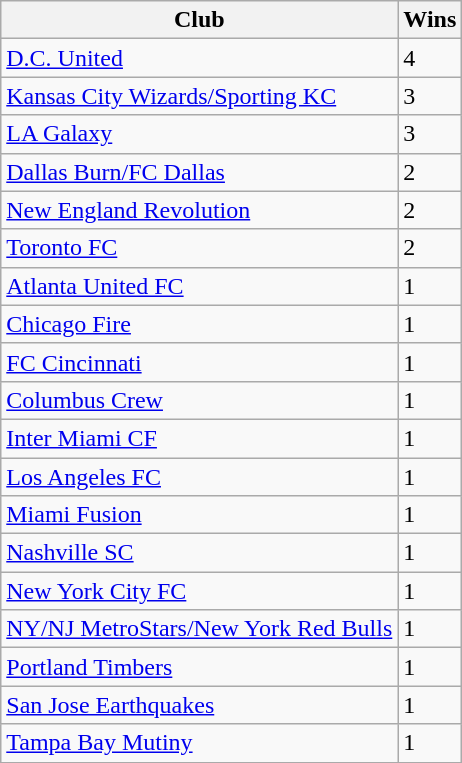<table class="wikitable sortable">
<tr>
<th>Club</th>
<th>Wins</th>
</tr>
<tr>
<td><a href='#'>D.C. United</a></td>
<td>4</td>
</tr>
<tr>
<td><a href='#'>Kansas City Wizards/Sporting KC</a></td>
<td>3</td>
</tr>
<tr>
<td><a href='#'>LA Galaxy</a></td>
<td>3</td>
</tr>
<tr>
<td><a href='#'>Dallas Burn/FC Dallas</a></td>
<td>2</td>
</tr>
<tr>
<td><a href='#'>New England Revolution</a></td>
<td>2</td>
</tr>
<tr>
<td><a href='#'>Toronto FC</a></td>
<td>2</td>
</tr>
<tr>
<td><a href='#'>Atlanta United FC</a></td>
<td>1</td>
</tr>
<tr>
<td><a href='#'>Chicago Fire</a></td>
<td>1</td>
</tr>
<tr>
<td><a href='#'>FC Cincinnati</a></td>
<td>1</td>
</tr>
<tr>
<td><a href='#'>Columbus Crew</a></td>
<td>1</td>
</tr>
<tr>
<td><a href='#'>Inter Miami CF</a></td>
<td>1</td>
</tr>
<tr>
<td><a href='#'>Los Angeles FC</a></td>
<td>1</td>
</tr>
<tr>
<td><a href='#'>Miami Fusion</a></td>
<td>1</td>
</tr>
<tr>
<td><a href='#'>Nashville SC</a></td>
<td>1</td>
</tr>
<tr>
<td><a href='#'>New York City FC</a></td>
<td>1</td>
</tr>
<tr>
<td><a href='#'>NY/NJ MetroStars/New York Red Bulls</a></td>
<td>1</td>
</tr>
<tr>
<td><a href='#'>Portland Timbers</a></td>
<td>1</td>
</tr>
<tr>
<td><a href='#'>San Jose Earthquakes</a></td>
<td>1</td>
</tr>
<tr>
<td><a href='#'>Tampa Bay Mutiny</a></td>
<td>1</td>
</tr>
</table>
